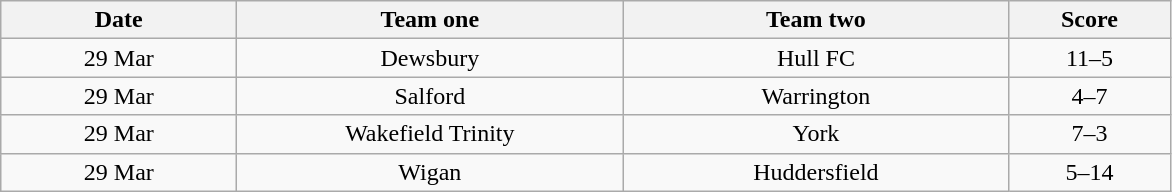<table class="wikitable" style="text-align: center">
<tr>
<th width=150>Date</th>
<th width=250>Team one</th>
<th width=250>Team two</th>
<th width=100>Score</th>
</tr>
<tr>
<td>29 Mar</td>
<td>Dewsbury</td>
<td>Hull FC</td>
<td>11–5</td>
</tr>
<tr>
<td>29 Mar</td>
<td>Salford</td>
<td>Warrington</td>
<td>4–7</td>
</tr>
<tr>
<td>29 Mar</td>
<td>Wakefield Trinity</td>
<td>York</td>
<td>7–3</td>
</tr>
<tr>
<td>29 Mar</td>
<td>Wigan</td>
<td>Huddersfield</td>
<td>5–14</td>
</tr>
</table>
